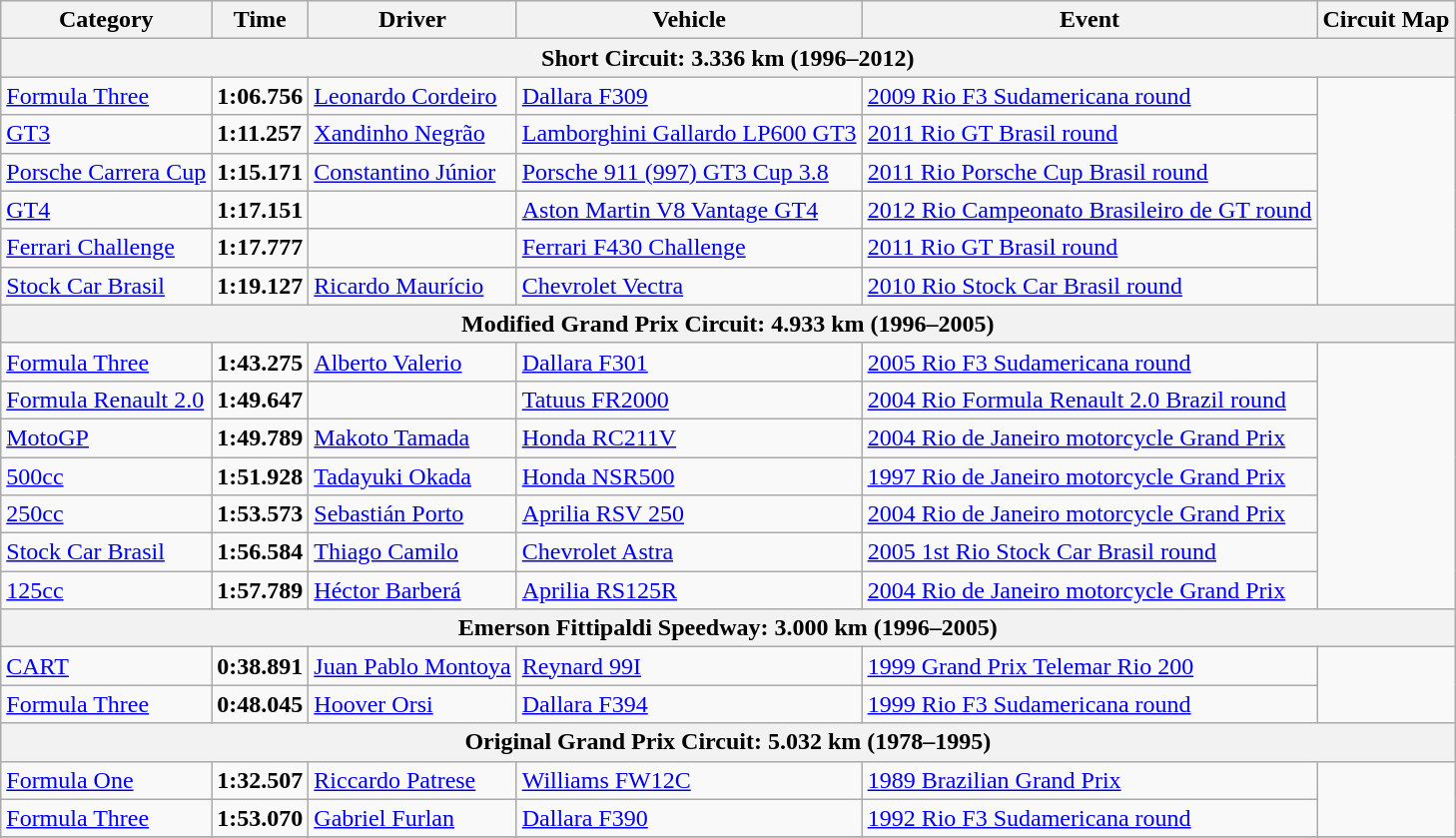<table class="wikitable">
<tr>
<th>Category</th>
<th>Time</th>
<th>Driver</th>
<th>Vehicle</th>
<th>Event</th>
<th>Circuit Map</th>
</tr>
<tr>
<th colspan=6>Short Circuit: 3.336 km (1996–2012)</th>
</tr>
<tr>
<td><a href='#'>Formula Three</a></td>
<td><strong>1:06.756</strong></td>
<td><a href='#'>Leonardo Cordeiro</a></td>
<td><a href='#'>Dallara F309</a></td>
<td><a href='#'>2009 Rio F3 Sudamericana round</a></td>
<td rowspan=6></td>
</tr>
<tr>
<td><a href='#'>GT3</a></td>
<td><strong>1:11.257</strong></td>
<td><a href='#'>Xandinho Negrão</a></td>
<td><a href='#'>Lamborghini Gallardo LP600 GT3</a></td>
<td><a href='#'>2011 Rio GT Brasil round</a></td>
</tr>
<tr>
<td><a href='#'>Porsche Carrera Cup</a></td>
<td><strong>1:15.171</strong></td>
<td><a href='#'>Constantino Júnior</a></td>
<td><a href='#'>Porsche 911 (997) GT3 Cup 3.8</a></td>
<td><a href='#'>2011 Rio Porsche Cup Brasil round</a></td>
</tr>
<tr>
<td><a href='#'>GT4</a></td>
<td><strong>1:17.151</strong></td>
<td></td>
<td><a href='#'>Aston Martin V8 Vantage GT4</a></td>
<td><a href='#'>2012 Rio Campeonato Brasileiro de GT round</a></td>
</tr>
<tr>
<td><a href='#'>Ferrari Challenge</a></td>
<td><strong>1:17.777</strong></td>
<td></td>
<td><a href='#'>Ferrari F430 Challenge</a></td>
<td><a href='#'>2011 Rio GT Brasil round</a></td>
</tr>
<tr>
<td><a href='#'>Stock Car Brasil</a></td>
<td><strong>1:19.127</strong></td>
<td><a href='#'>Ricardo Maurício</a></td>
<td><a href='#'>Chevrolet Vectra</a></td>
<td><a href='#'>2010 Rio Stock Car Brasil round</a></td>
</tr>
<tr>
<th colspan=6>Modified Grand Prix Circuit: 4.933 km (1996–2005)</th>
</tr>
<tr>
<td><a href='#'>Formula Three</a></td>
<td><strong>1:43.275</strong></td>
<td><a href='#'>Alberto Valerio</a></td>
<td><a href='#'>Dallara F301</a></td>
<td><a href='#'>2005 Rio F3 Sudamericana round</a></td>
<td rowspan=7></td>
</tr>
<tr>
<td><a href='#'>Formula Renault 2.0</a></td>
<td><strong>1:49.647</strong></td>
<td></td>
<td><a href='#'>Tatuus FR2000</a></td>
<td><a href='#'>2004 Rio Formula Renault 2.0 Brazil round</a></td>
</tr>
<tr>
<td><a href='#'>MotoGP</a></td>
<td><strong>1:49.789</strong></td>
<td><a href='#'>Makoto Tamada</a></td>
<td><a href='#'>Honda RC211V</a></td>
<td><a href='#'>2004 Rio de Janeiro motorcycle Grand Prix</a></td>
</tr>
<tr>
<td><a href='#'>500cc</a></td>
<td><strong>1:51.928</strong></td>
<td><a href='#'>Tadayuki Okada</a></td>
<td><a href='#'>Honda NSR500</a></td>
<td><a href='#'>1997 Rio de Janeiro motorcycle Grand Prix</a></td>
</tr>
<tr>
<td><a href='#'>250cc</a></td>
<td><strong>1:53.573</strong></td>
<td><a href='#'>Sebastián Porto</a></td>
<td><a href='#'>Aprilia RSV 250</a></td>
<td><a href='#'>2004 Rio de Janeiro motorcycle Grand Prix</a></td>
</tr>
<tr>
<td><a href='#'>Stock Car Brasil</a></td>
<td><strong>1:56.584</strong></td>
<td><a href='#'>Thiago Camilo</a></td>
<td><a href='#'>Chevrolet Astra</a></td>
<td><a href='#'>2005 1st Rio Stock Car Brasil round</a></td>
</tr>
<tr>
<td><a href='#'>125cc</a></td>
<td><strong>1:57.789</strong></td>
<td><a href='#'>Héctor Barberá</a></td>
<td><a href='#'>Aprilia RS125R</a></td>
<td><a href='#'>2004 Rio de Janeiro motorcycle Grand Prix</a></td>
</tr>
<tr>
<th colspan=6>Emerson Fittipaldi Speedway: 3.000 km (1996–2005)</th>
</tr>
<tr>
<td><a href='#'>CART</a></td>
<td><strong>0:38.891</strong></td>
<td><a href='#'>Juan Pablo Montoya</a></td>
<td><a href='#'>Reynard 99I</a></td>
<td><a href='#'>1999 Grand Prix Telemar Rio 200</a></td>
<td rowspan=2></td>
</tr>
<tr>
<td><a href='#'>Formula Three</a></td>
<td><strong>0:48.045</strong></td>
<td><a href='#'>Hoover Orsi</a></td>
<td><a href='#'>Dallara F394</a></td>
<td><a href='#'>1999 Rio F3 Sudamericana round</a></td>
</tr>
<tr>
<th colspan=6>Original Grand Prix Circuit: 5.032 km (1978–1995)</th>
</tr>
<tr>
<td><a href='#'>Formula One</a></td>
<td><strong>1:32.507</strong></td>
<td><a href='#'>Riccardo Patrese</a></td>
<td><a href='#'>Williams FW12C</a></td>
<td><a href='#'>1989 Brazilian Grand Prix</a></td>
<td rowspan=2></td>
</tr>
<tr>
<td><a href='#'>Formula Three</a></td>
<td><strong>1:53.070</strong></td>
<td><a href='#'>Gabriel Furlan</a></td>
<td><a href='#'>Dallara F390</a></td>
<td><a href='#'>1992 Rio F3 Sudamericana round</a></td>
</tr>
<tr>
</tr>
</table>
